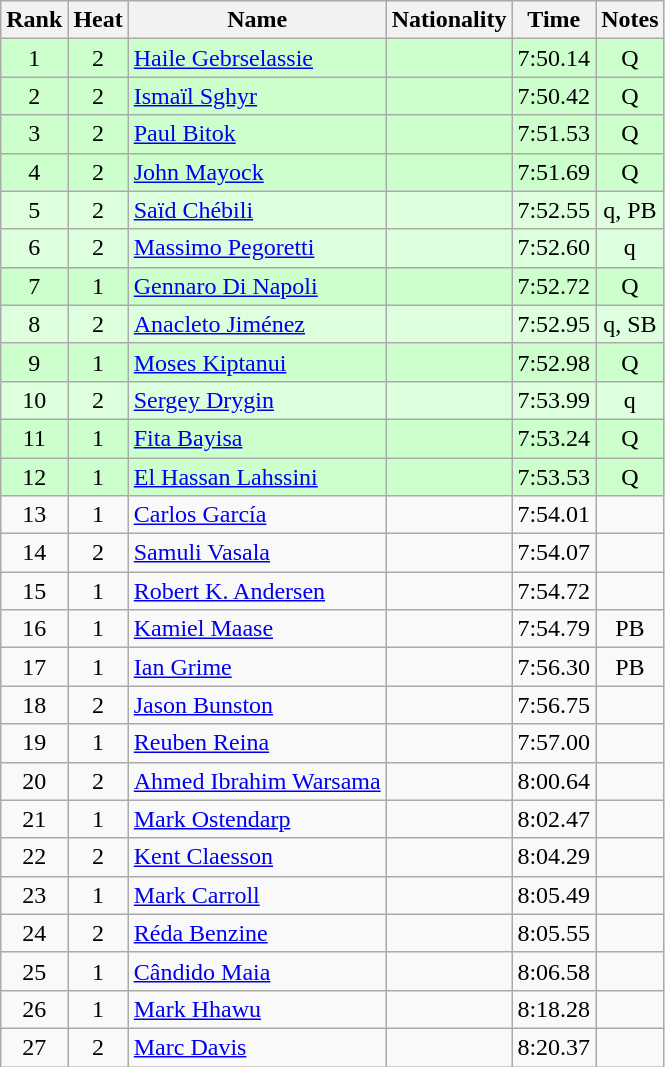<table class="wikitable sortable" style="text-align:center">
<tr>
<th>Rank</th>
<th>Heat</th>
<th>Name</th>
<th>Nationality</th>
<th>Time</th>
<th>Notes</th>
</tr>
<tr bgcolor=ccffcc>
<td>1</td>
<td>2</td>
<td align="left"><a href='#'>Haile Gebrselassie</a></td>
<td align=left></td>
<td>7:50.14</td>
<td>Q</td>
</tr>
<tr bgcolor=ccffcc>
<td>2</td>
<td>2</td>
<td align="left"><a href='#'>Ismaïl Sghyr</a></td>
<td align=left></td>
<td>7:50.42</td>
<td>Q</td>
</tr>
<tr bgcolor=ccffcc>
<td>3</td>
<td>2</td>
<td align="left"><a href='#'>Paul Bitok</a></td>
<td align=left></td>
<td>7:51.53</td>
<td>Q</td>
</tr>
<tr bgcolor=ccffcc>
<td>4</td>
<td>2</td>
<td align="left"><a href='#'>John Mayock</a></td>
<td align=left></td>
<td>7:51.69</td>
<td>Q</td>
</tr>
<tr bgcolor=ddffdd>
<td>5</td>
<td>2</td>
<td align="left"><a href='#'>Saïd Chébili</a></td>
<td align=left></td>
<td>7:52.55</td>
<td>q, PB</td>
</tr>
<tr bgcolor=ddffdd>
<td>6</td>
<td>2</td>
<td align="left"><a href='#'>Massimo Pegoretti</a></td>
<td align=left></td>
<td>7:52.60</td>
<td>q</td>
</tr>
<tr bgcolor=ccffcc>
<td>7</td>
<td>1</td>
<td align="left"><a href='#'>Gennaro Di Napoli</a></td>
<td align=left></td>
<td>7:52.72</td>
<td>Q</td>
</tr>
<tr bgcolor=ddffdd>
<td>8</td>
<td>2</td>
<td align="left"><a href='#'>Anacleto Jiménez</a></td>
<td align=left></td>
<td>7:52.95</td>
<td>q, SB</td>
</tr>
<tr bgcolor=ccffcc>
<td>9</td>
<td>1</td>
<td align="left"><a href='#'>Moses Kiptanui</a></td>
<td align=left></td>
<td>7:52.98</td>
<td>Q</td>
</tr>
<tr bgcolor=ddffdd>
<td>10</td>
<td>2</td>
<td align="left"><a href='#'>Sergey Drygin</a></td>
<td align=left></td>
<td>7:53.99</td>
<td>q</td>
</tr>
<tr bgcolor=ccffcc>
<td>11</td>
<td>1</td>
<td align="left"><a href='#'>Fita Bayisa</a></td>
<td align=left></td>
<td>7:53.24</td>
<td>Q</td>
</tr>
<tr bgcolor=ccffcc>
<td>12</td>
<td>1</td>
<td align="left"><a href='#'>El Hassan Lahssini</a></td>
<td align=left></td>
<td>7:53.53</td>
<td>Q</td>
</tr>
<tr>
<td>13</td>
<td>1</td>
<td align="left"><a href='#'>Carlos García</a></td>
<td align=left></td>
<td>7:54.01</td>
<td></td>
</tr>
<tr>
<td>14</td>
<td>2</td>
<td align="left"><a href='#'>Samuli Vasala</a></td>
<td align=left></td>
<td>7:54.07</td>
<td></td>
</tr>
<tr>
<td>15</td>
<td>1</td>
<td align="left"><a href='#'>Robert K. Andersen</a></td>
<td align=left></td>
<td>7:54.72</td>
<td></td>
</tr>
<tr>
<td>16</td>
<td>1</td>
<td align="left"><a href='#'>Kamiel Maase</a></td>
<td align=left></td>
<td>7:54.79</td>
<td>PB</td>
</tr>
<tr>
<td>17</td>
<td>1</td>
<td align="left"><a href='#'>Ian Grime</a></td>
<td align=left></td>
<td>7:56.30</td>
<td>PB</td>
</tr>
<tr>
<td>18</td>
<td>2</td>
<td align="left"><a href='#'>Jason Bunston</a></td>
<td align=left></td>
<td>7:56.75</td>
<td></td>
</tr>
<tr>
<td>19</td>
<td>1</td>
<td align="left"><a href='#'>Reuben Reina</a></td>
<td align=left></td>
<td>7:57.00</td>
<td></td>
</tr>
<tr>
<td>20</td>
<td>2</td>
<td align="left"><a href='#'>Ahmed Ibrahim Warsama</a></td>
<td align=left></td>
<td>8:00.64</td>
<td></td>
</tr>
<tr>
<td>21</td>
<td>1</td>
<td align="left"><a href='#'>Mark Ostendarp</a></td>
<td align=left></td>
<td>8:02.47</td>
<td></td>
</tr>
<tr>
<td>22</td>
<td>2</td>
<td align="left"><a href='#'>Kent Claesson</a></td>
<td align=left></td>
<td>8:04.29</td>
<td></td>
</tr>
<tr>
<td>23</td>
<td>1</td>
<td align="left"><a href='#'>Mark Carroll</a></td>
<td align=left></td>
<td>8:05.49</td>
<td></td>
</tr>
<tr>
<td>24</td>
<td>2</td>
<td align="left"><a href='#'>Réda Benzine</a></td>
<td align=left></td>
<td>8:05.55</td>
<td></td>
</tr>
<tr>
<td>25</td>
<td>1</td>
<td align="left"><a href='#'>Cândido Maia</a></td>
<td align=left></td>
<td>8:06.58</td>
<td></td>
</tr>
<tr>
<td>26</td>
<td>1</td>
<td align="left"><a href='#'>Mark Hhawu</a></td>
<td align=left></td>
<td>8:18.28</td>
<td></td>
</tr>
<tr>
<td>27</td>
<td>2</td>
<td align="left"><a href='#'>Marc Davis</a></td>
<td align=left></td>
<td>8:20.37</td>
<td></td>
</tr>
</table>
